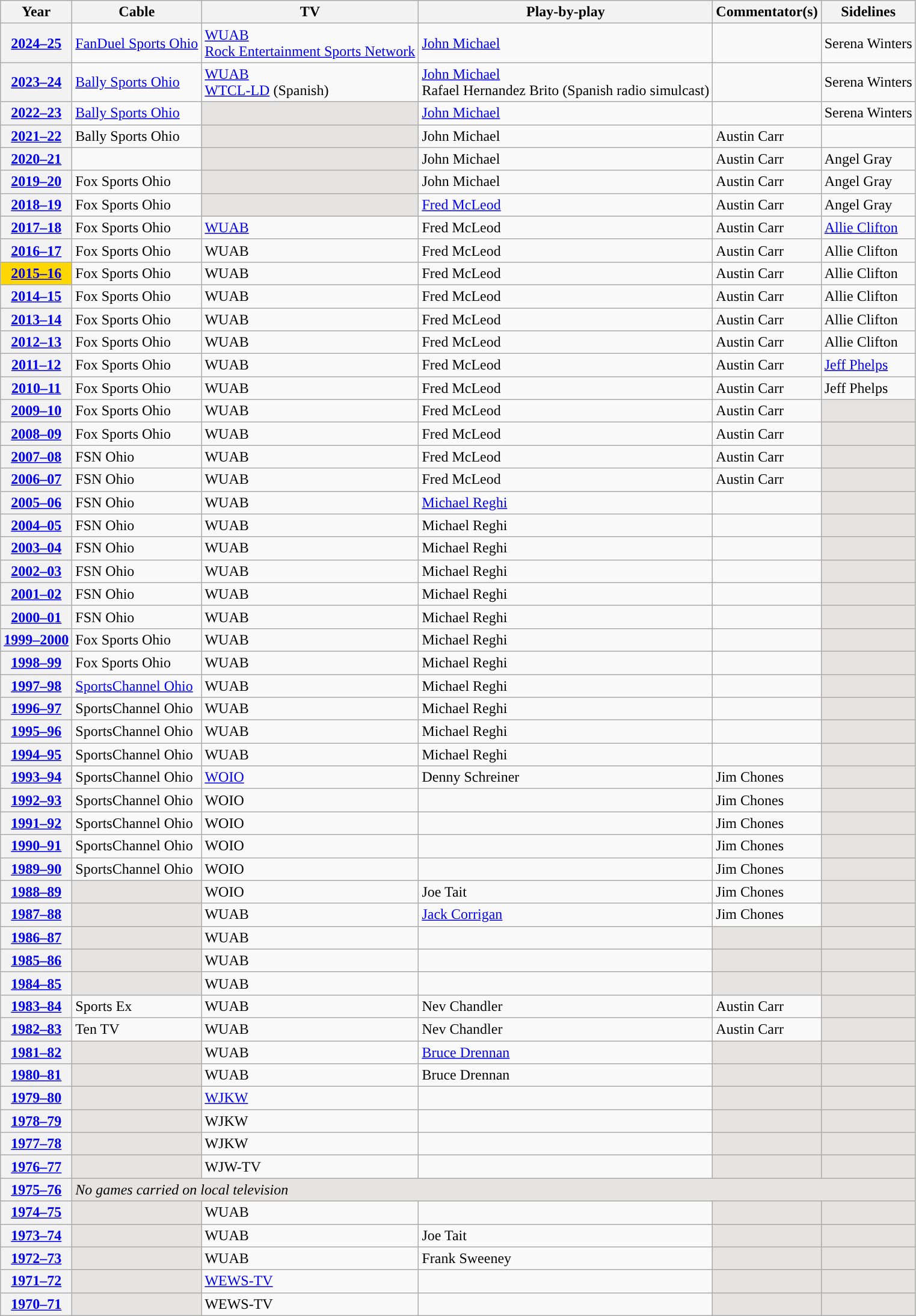<table class="wikitable">
<tr>
<th scope="col">Year</th>
<th scope="col">Cable</th>
<th scope="col">TV</th>
<th scope="col">Play-by-play</th>
<th scope="col">Commentator(s)</th>
<th scope="col">Sidelines</th>
</tr>
<tr>
<th scope = "row"><a href='#'>2024–25</a></th>
<td><a href='#'>FanDuel Sports Ohio</a></td>
<td><a href='#'>WUAB</a><br><a href='#'>Rock Entertainment Sports Network</a></td>
<td><a href='#'>John Michael</a></td>
<td></td>
<td>Serena Winters</td>
</tr>
<tr>
<th scope = "row"><a href='#'>2023–24</a></th>
<td><a href='#'>Bally Sports Ohio</a></td>
<td><a href='#'>WUAB</a><br><a href='#'>WTCL-LD</a> (Spanish)</td>
<td><a href='#'>John Michael</a><br>Rafael Hernandez Brito (Spanish radio simulcast)</td>
<td></td>
<td>Serena Winters</td>
</tr>
<tr>
<th scope = "row"><a href='#'>2022–23</a></th>
<td><a href='#'>Bally Sports Ohio</a></td>
<td style="background-color:#e5e4e2;"></td>
<td><a href='#'>John Michael</a></td>
<td></td>
<td>Serena Winters</td>
</tr>
<tr>
<th scope = "row"><a href='#'>2021–22</a></th>
<td>Bally Sports Ohio</td>
<td style="background-color:#e5e4e2;"></td>
<td>John Michael</td>
<td>Austin Carr</td>
<td></td>
</tr>
<tr>
<th scope = "row"><a href='#'>2020–21</a></th>
<td></td>
<td style="background-color:#e5e4e2;"></td>
<td>John Michael</td>
<td>Austin Carr</td>
<td>Angel Gray</td>
</tr>
<tr>
<th scope = "row"><a href='#'>2019–20</a></th>
<td>Fox Sports Ohio</td>
<td style="background-color:#e5e4e2;"></td>
<td>John Michael</td>
<td>Austin Carr</td>
<td>Angel Gray</td>
</tr>
<tr>
<th scope = "row"><a href='#'>2018–19</a></th>
<td>Fox Sports Ohio</td>
<td style="background-color:#e5e4e2;"></td>
<td><a href='#'>Fred McLeod</a></td>
<td>Austin Carr</td>
<td>Angel Gray</td>
</tr>
<tr>
<th scope = "row"><a href='#'>2017–18</a></th>
<td>Fox Sports Ohio</td>
<td><a href='#'>WUAB</a></td>
<td>Fred McLeod</td>
<td>Austin Carr</td>
<td><a href='#'>Allie Clifton</a></td>
</tr>
<tr>
<th scope = "row"><a href='#'>2016–17</a></th>
<td>Fox Sports Ohio</td>
<td>WUAB</td>
<td>Fred McLeod</td>
<td>Austin Carr</td>
<td>Allie Clifton</td>
</tr>
<tr>
<th scope = "row" style="background: gold"><a href='#'>2015–16</a></th>
<td>Fox Sports Ohio</td>
<td>WUAB</td>
<td>Fred McLeod</td>
<td>Austin Carr</td>
<td>Allie Clifton</td>
</tr>
<tr>
<th scope = "row"><a href='#'>2014–15</a></th>
<td>Fox Sports Ohio</td>
<td>WUAB</td>
<td>Fred McLeod</td>
<td>Austin Carr</td>
<td>Allie Clifton</td>
</tr>
<tr>
<th scope = "row"><a href='#'>2013–14</a></th>
<td>Fox Sports Ohio</td>
<td>WUAB</td>
<td>Fred McLeod</td>
<td>Austin Carr</td>
<td>Allie Clifton</td>
</tr>
<tr>
<th scope = "row"><a href='#'>2012–13</a></th>
<td>Fox Sports Ohio</td>
<td>WUAB</td>
<td>Fred McLeod</td>
<td>Austin Carr</td>
<td>Allie Clifton</td>
</tr>
<tr>
<th scope = "row"><a href='#'>2011–12</a></th>
<td>Fox Sports Ohio</td>
<td>WUAB</td>
<td>Fred McLeod</td>
<td>Austin Carr</td>
<td><a href='#'>Jeff Phelps</a></td>
</tr>
<tr>
<th scope = "row"><a href='#'>2010–11</a></th>
<td>Fox Sports Ohio</td>
<td>WUAB</td>
<td>Fred McLeod</td>
<td>Austin Carr</td>
<td>Jeff Phelps</td>
</tr>
<tr>
<th scope = "row"><a href='#'>2009–10</a></th>
<td>Fox Sports Ohio</td>
<td>WUAB</td>
<td>Fred McLeod</td>
<td>Austin Carr</td>
<td style="background-color:#e5e4e2;"></td>
</tr>
<tr>
<th scope = "row"><a href='#'>2008–09</a></th>
<td>Fox Sports Ohio</td>
<td>WUAB</td>
<td>Fred McLeod</td>
<td>Austin Carr</td>
<td style="background-color:#e5e4e2;"></td>
</tr>
<tr>
<th scope = "row"><a href='#'>2007–08</a></th>
<td>FSN Ohio</td>
<td>WUAB</td>
<td>Fred McLeod</td>
<td>Austin Carr</td>
<td style="background-color:#e5e4e2;"></td>
</tr>
<tr>
<th scope = "row"><a href='#'>2006–07</a></th>
<td>FSN Ohio</td>
<td>WUAB</td>
<td>Fred McLeod</td>
<td>Austin Carr</td>
<td style="background-color:#e5e4e2;"></td>
</tr>
<tr>
<th scope = "row"><a href='#'>2005–06</a></th>
<td>FSN Ohio</td>
<td>WUAB</td>
<td><a href='#'>Michael Reghi</a></td>
<td></td>
<td style="background-color:#e5e4e2;"></td>
</tr>
<tr>
<th scope = "row"><a href='#'>2004–05</a></th>
<td>FSN Ohio</td>
<td>WUAB</td>
<td>Michael Reghi</td>
<td></td>
<td style="background-color:#e5e4e2;"></td>
</tr>
<tr>
<th scope = "row"><a href='#'>2003–04</a></th>
<td>FSN Ohio</td>
<td>WUAB</td>
<td>Michael Reghi</td>
<td></td>
<td style="background-color:#e5e4e2;"></td>
</tr>
<tr>
<th scope = "row"><a href='#'>2002–03</a></th>
<td>FSN Ohio</td>
<td>WUAB</td>
<td>Michael Reghi</td>
<td></td>
<td style="background-color:#e5e4e2;"></td>
</tr>
<tr>
<th scope = "row"><a href='#'>2001–02</a></th>
<td>FSN Ohio</td>
<td>WUAB</td>
<td>Michael Reghi</td>
<td></td>
<td style="background-color:#e5e4e2;"></td>
</tr>
<tr>
<th scope = "row"><a href='#'>2000–01</a></th>
<td>FSN Ohio</td>
<td>WUAB</td>
<td>Michael Reghi</td>
<td></td>
<td style="background-color:#e5e4e2;"></td>
</tr>
<tr>
<th scope = "row"><a href='#'>1999–2000</a></th>
<td>Fox Sports Ohio</td>
<td>WUAB</td>
<td>Michael Reghi</td>
<td></td>
<td style="background-color:#e5e4e2;"></td>
</tr>
<tr>
<th scope = "row"><a href='#'>1998–99</a></th>
<td>Fox Sports Ohio</td>
<td>WUAB</td>
<td>Michael Reghi</td>
<td></td>
<td style="background-color:#e5e4e2;"></td>
</tr>
<tr>
<th scope="row"><a href='#'>1997–98</a></th>
<td><a href='#'>SportsChannel Ohio</a></td>
<td>WUAB</td>
<td>Michael Reghi</td>
<td></td>
<td style="background-color:#e5e4e2;"></td>
</tr>
<tr>
<th scope="row"><a href='#'>1996–97</a></th>
<td>SportsChannel Ohio</td>
<td>WUAB</td>
<td>Michael Reghi</td>
<td></td>
<td style="background-color:#e5e4e2;"></td>
</tr>
<tr>
<th scope="row"><a href='#'>1995–96</a></th>
<td>SportsChannel Ohio</td>
<td>WUAB</td>
<td>Michael Reghi</td>
<td></td>
<td style="background-color:#e5e4e2;"></td>
</tr>
<tr>
<th scope="row"><a href='#'>1994–95</a></th>
<td>SportsChannel Ohio</td>
<td>WUAB</td>
<td>Michael Reghi</td>
<td></td>
<td style="background-color:#e5e4e2;"></td>
</tr>
<tr>
<th scope = "row"><a href='#'>1993–94</a></th>
<td>SportsChannel Ohio</td>
<td><a href='#'>WOIO</a></td>
<td>Denny Schreiner</td>
<td>Jim Chones</td>
<td style="background-color:#e5e4e2;"></td>
</tr>
<tr>
<th scope="row"><a href='#'>1992–93</a></th>
<td>SportsChannel Ohio</td>
<td>WOIO</td>
<td></td>
<td>Jim Chones</td>
<td style="background-color:#e5e4e2;"></td>
</tr>
<tr>
<th scope="row"><a href='#'>1991–92</a></th>
<td>SportsChannel Ohio</td>
<td>WOIO</td>
<td></td>
<td>Jim Chones</td>
<td style="background-color:#e5e4e2;"></td>
</tr>
<tr>
<th scope="row"><a href='#'>1990–91</a></th>
<td>SportsChannel Ohio</td>
<td>WOIO</td>
<td></td>
<td>Jim Chones</td>
<td style="background-color:#e5e4e2;"></td>
</tr>
<tr>
<th scope="row"><a href='#'>1989–90</a></th>
<td>SportsChannel Ohio</td>
<td>WOIO</td>
<td></td>
<td>Jim Chones</td>
<td style="background-color:#e5e4e2;"></td>
</tr>
<tr>
<th scope = "row"><a href='#'>1988–89</a></th>
<td style="background-color:#e5e4e2;"></td>
<td>WOIO</td>
<td>Joe Tait</td>
<td>Jim Chones</td>
<td style="background-color:#e5e4e2;"></td>
</tr>
<tr>
<th scope = "row"><a href='#'>1987–88</a></th>
<td style="background-color:#e5e4e2;"></td>
<td>WUAB</td>
<td><a href='#'>Jack Corrigan</a></td>
<td>Jim Chones</td>
<td style="background-color:#e5e4e2;"></td>
</tr>
<tr>
<th scope = "row"><a href='#'>1986–87</a></th>
<td style="background-color:#e5e4e2;"></td>
<td>WUAB</td>
<td></td>
<td style="background-color:#e5e4e2;"></td>
<td style="background-color:#e5e4e2;"></td>
</tr>
<tr>
<th scope = "row"><a href='#'>1985–86</a></th>
<td style="background-color:#e5e4e2;"></td>
<td>WUAB</td>
<td></td>
<td style="background-color:#e5e4e2;"></td>
<td style="background-color:#e5e4e2;"></td>
</tr>
<tr>
<th scope = "row"><a href='#'>1984–85</a></th>
<td style="background-color:#e5e4e2;"></td>
<td>WUAB</td>
<td></td>
<td style="background-color:#e5e4e2;"></td>
<td style="background-color:#e5e4e2;"></td>
</tr>
<tr>
<th scope = "row"><a href='#'>1983–84</a></th>
<td>Sports Ex</td>
<td>WUAB</td>
<td>Nev Chandler</td>
<td>Austin Carr</td>
<td style="background-color:#e5e4e2;"></td>
</tr>
<tr>
<th scope="row"><a href='#'>1982–83</a></th>
<td>Ten TV</td>
<td>WUAB</td>
<td>Nev Chandler</td>
<td>Austin Carr</td>
<td style="background-color:#e5e4e2;"></td>
</tr>
<tr>
<th scope="row"><a href='#'>1981–82</a></th>
<td style="background-color:#e5e4e2;"></td>
<td>WUAB</td>
<td><a href='#'>Bruce Drennan</a></td>
<td style="background-color:#e5e4e2;"></td>
<td style="background-color:#e5e4e2;"></td>
</tr>
<tr>
<th scope="row"><a href='#'>1980–81</a></th>
<td style="background-color:#e5e4e2;"></td>
<td>WUAB</td>
<td>Bruce Drennan</td>
<td style="background-color:#e5e4e2;"></td>
<td style="background-color:#e5e4e2;"></td>
</tr>
<tr>
<th scope = "row"><a href='#'>1979–80</a></th>
<td style="background-color:#e5e4e2;"></td>
<td><a href='#'>WJKW</a></td>
<td></td>
<td style="background-color:#e5e4e2;"></td>
<td style="background-color:#e5e4e2;"></td>
</tr>
<tr>
<th scope = "row"><a href='#'>1978–79</a></th>
<td style="background-color:#e5e4e2;"></td>
<td>WJKW</td>
<td></td>
<td style="background-color:#e5e4e2;"></td>
<td style="background-color:#e5e4e2;"></td>
</tr>
<tr>
<th scope = "row"><a href='#'>1977–78</a></th>
<td style="background-color:#e5e4e2;"></td>
<td>WJKW</td>
<td></td>
<td style="background-color:#e5e4e2;"></td>
<td style="background-color:#e5e4e2;"></td>
</tr>
<tr>
<th scope = "row"><a href='#'>1976–77</a></th>
<td style="background-color:#e5e4e2;"></td>
<td>WJW-TV</td>
<td></td>
<td style="background-color:#e5e4e2;"></td>
<td style="background-color:#e5e4e2;"></td>
</tr>
<tr>
<th scope = "row"><a href='#'>1975–76</a></th>
<td colspan="5" style="background-color:#e5e4e2;"><em>No games carried on local television</em></td>
</tr>
<tr>
<th scope = "row"><a href='#'>1974–75</a></th>
<td style="background-color:#e5e4e2;"></td>
<td>WUAB</td>
<td></td>
<td style="background-color:#e5e4e2;"></td>
<td style="background-color:#e5e4e2;"></td>
</tr>
<tr>
<th scope = "row"><a href='#'>1973–74</a></th>
<td style="background-color:#e5e4e2;"></td>
<td>WUAB</td>
<td>Joe Tait</td>
<td style="background-color:#e5e4e2;"></td>
<td style="background-color:#e5e4e2;"></td>
</tr>
<tr>
<th scope = "row"><a href='#'>1972–73</a></th>
<td style="background-color:#e5e4e2;"></td>
<td>WUAB</td>
<td>Frank Sweeney</td>
<td style="background-color:#e5e4e2;"></td>
<td style="background-color:#e5e4e2;"></td>
</tr>
<tr>
<th scope = "row"><a href='#'>1971–72</a></th>
<td style="background-color:#e5e4e2;"></td>
<td><a href='#'>WEWS-TV</a></td>
<td></td>
<td style="background-color:#e5e4e2;"></td>
<td style="background-color:#e5e4e2;"></td>
</tr>
<tr>
<th scope = "row"><a href='#'>1970–71</a></th>
<td style="background-color:#e5e4e2;"></td>
<td>WEWS-TV</td>
<td></td>
<td style="background-color:#e5e4e2;"></td>
<td style="background-color:#e5e4e2;"></td>
</tr>
</table>
